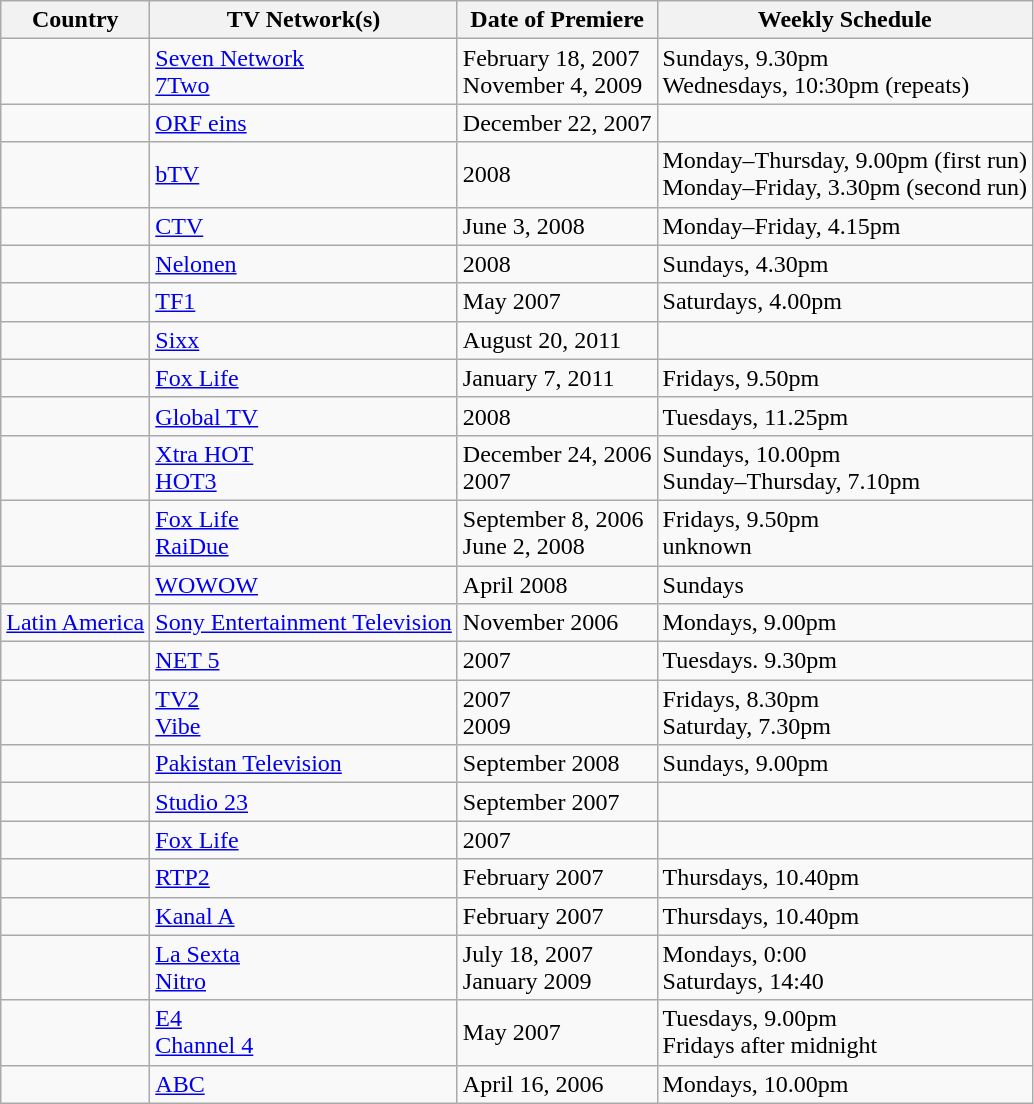<table class="wikitable">
<tr>
<th>Country</th>
<th>TV Network(s)</th>
<th>Date of Premiere</th>
<th>Weekly Schedule</th>
</tr>
<tr>
<td></td>
<td><a href='#'>Seven Network</a><br><a href='#'>7Two</a></td>
<td>February 18, 2007<br>November 4, 2009</td>
<td>Sundays, 9.30pm<br>Wednesdays, 10:30pm (repeats)</td>
</tr>
<tr>
<td></td>
<td><a href='#'>ORF eins</a></td>
<td>December 22, 2007</td>
<td></td>
</tr>
<tr>
<td></td>
<td><a href='#'>bTV</a></td>
<td>2008</td>
<td>Monday–Thursday, 9.00pm (first run)<br>Monday–Friday, 3.30pm (second run)</td>
</tr>
<tr>
<td></td>
<td><a href='#'>CTV</a></td>
<td>June 3, 2008</td>
<td>Monday–Friday, 4.15pm</td>
</tr>
<tr>
<td></td>
<td><a href='#'>Nelonen</a></td>
<td>2008</td>
<td>Sundays, 4.30pm</td>
</tr>
<tr>
<td></td>
<td><a href='#'>TF1</a></td>
<td>May 2007</td>
<td>Saturdays, 4.00pm</td>
</tr>
<tr>
<td></td>
<td><a href='#'>Sixx</a></td>
<td>August 20, 2011</td>
<td></td>
</tr>
<tr>
<td></td>
<td><a href='#'>Fox Life</a></td>
<td>January 7, 2011</td>
<td>Fridays, 9.50pm</td>
</tr>
<tr>
<td></td>
<td><a href='#'>Global TV</a></td>
<td>2008</td>
<td>Tuesdays, 11.25pm</td>
</tr>
<tr>
<td></td>
<td><a href='#'>Xtra HOT</a><br><a href='#'>HOT3</a></td>
<td>December 24, 2006<br>2007</td>
<td>Sundays, 10.00pm<br>Sunday–Thursday, 7.10pm</td>
</tr>
<tr>
<td></td>
<td><a href='#'>Fox Life</a><br><a href='#'>RaiDue</a></td>
<td>September 8, 2006<br>June 2, 2008</td>
<td>Fridays, 9.50pm<br>unknown</td>
</tr>
<tr>
<td></td>
<td><a href='#'>WOWOW</a></td>
<td>April 2008</td>
<td>Sundays</td>
</tr>
<tr>
<td> <a href='#'>Latin America</a></td>
<td><a href='#'>Sony Entertainment Television</a></td>
<td>November 2006</td>
<td>Mondays, 9.00pm</td>
</tr>
<tr>
<td></td>
<td><a href='#'>NET 5</a></td>
<td>2007</td>
<td>Tuesdays. 9.30pm</td>
</tr>
<tr>
<td></td>
<td><a href='#'>TV2</a><br><a href='#'>Vibe</a></td>
<td>2007<br>2009</td>
<td>Fridays, 8.30pm<br>Saturday, 7.30pm</td>
</tr>
<tr>
<td></td>
<td><a href='#'>Pakistan Television</a></td>
<td>September 2008</td>
<td>Sundays, 9.00pm</td>
</tr>
<tr>
<td></td>
<td><a href='#'>Studio 23</a></td>
<td>September 2007</td>
<td></td>
</tr>
<tr>
<td></td>
<td><a href='#'>Fox Life</a></td>
<td>2007</td>
<td></td>
</tr>
<tr>
<td></td>
<td><a href='#'>RTP2</a></td>
<td>February 2007</td>
<td>Thursdays, 10.40pm</td>
</tr>
<tr>
<td></td>
<td><a href='#'>Kanal A</a></td>
<td>February 2007</td>
<td>Thursdays, 10.40pm</td>
</tr>
<tr>
<td></td>
<td><a href='#'>La Sexta</a><br><a href='#'>Nitro</a></td>
<td>July 18, 2007<br>January 2009</td>
<td>Mondays, 0:00<br>Saturdays, 14:40</td>
</tr>
<tr>
<td></td>
<td><a href='#'>E4</a><br><a href='#'>Channel 4</a></td>
<td>May 2007<br></td>
<td>Tuesdays, 9.00pm<br>Fridays after midnight</td>
</tr>
<tr>
<td></td>
<td><a href='#'>ABC</a></td>
<td>April 16, 2006</td>
<td>Mondays, 10.00pm</td>
</tr>
</table>
